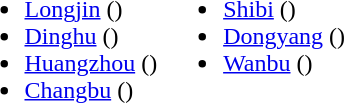<table>
<tr>
<td valign="top"><br><ul><li><a href='#'>Longjin</a> ()</li><li><a href='#'>Dinghu</a> ()</li><li><a href='#'>Huangzhou</a> ()</li><li><a href='#'>Changbu</a> ()</li></ul></td>
<td valign="top"><br><ul><li><a href='#'>Shibi</a> ()</li><li><a href='#'>Dongyang</a> ()</li><li><a href='#'>Wanbu</a> ()</li></ul></td>
</tr>
</table>
